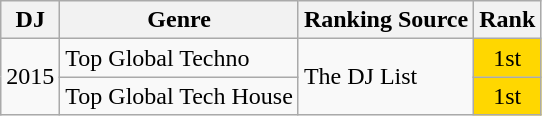<table class=wikitable>
<tr>
<th>DJ</th>
<th>Genre</th>
<th>Ranking Source</th>
<th>Rank</th>
</tr>
<tr>
<td rowspan="2">2015</td>
<td>Top Global Techno</td>
<td rowspan="2">The DJ List</td>
<td style="background:gold;text-align:center;">1st</td>
</tr>
<tr>
<td>Top Global Tech House</td>
<td style="background:gold;text-align:center;">1st</td>
</tr>
</table>
